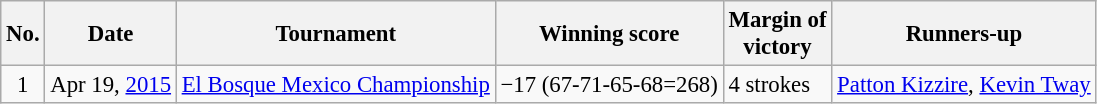<table class="wikitable" style="font-size:95%;">
<tr>
<th>No.</th>
<th>Date</th>
<th>Tournament</th>
<th>Winning score</th>
<th>Margin of<br>victory</th>
<th>Runners-up</th>
</tr>
<tr>
<td align=center>1</td>
<td>Apr 19, <a href='#'>2015</a></td>
<td><a href='#'>El Bosque Mexico Championship</a></td>
<td>−17 (67-71-65-68=268)</td>
<td>4 strokes</td>
<td> <a href='#'>Patton Kizzire</a>,  <a href='#'>Kevin Tway</a></td>
</tr>
</table>
